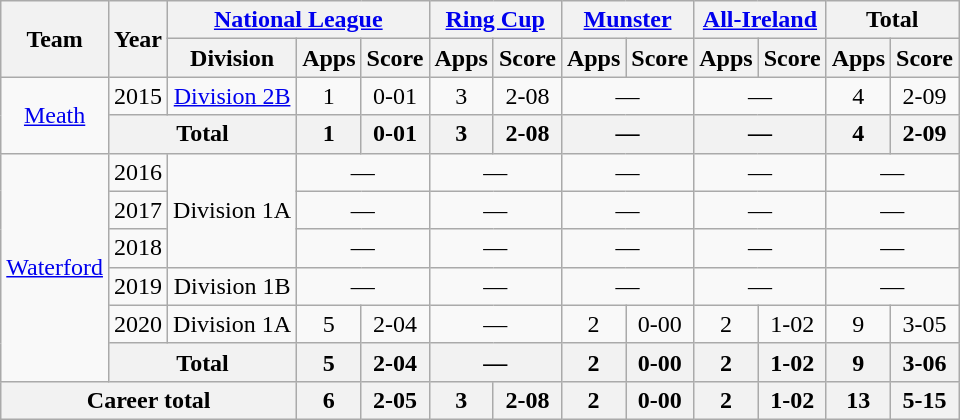<table class="wikitable" style="text-align:center">
<tr>
<th rowspan="2">Team</th>
<th rowspan="2">Year</th>
<th colspan="3"><a href='#'>National League</a></th>
<th colspan="2"><a href='#'>Ring Cup</a></th>
<th colspan="2"><a href='#'>Munster</a></th>
<th colspan="2"><a href='#'>All-Ireland</a></th>
<th colspan="2">Total</th>
</tr>
<tr>
<th>Division</th>
<th>Apps</th>
<th>Score</th>
<th>Apps</th>
<th>Score</th>
<th>Apps</th>
<th>Score</th>
<th>Apps</th>
<th>Score</th>
<th>Apps</th>
<th>Score</th>
</tr>
<tr>
<td rowspan="2"><a href='#'>Meath</a></td>
<td>2015</td>
<td rowspan="1"><a href='#'>Division 2B</a></td>
<td>1</td>
<td>0-01</td>
<td>3</td>
<td>2-08</td>
<td colspan=2>—</td>
<td colspan=2>—</td>
<td>4</td>
<td>2-09</td>
</tr>
<tr>
<th colspan=2>Total</th>
<th>1</th>
<th>0-01</th>
<th>3</th>
<th>2-08</th>
<th colspan=2>—</th>
<th colspan=2>—</th>
<th>4</th>
<th>2-09</th>
</tr>
<tr>
<td rowspan="6"><a href='#'>Waterford</a></td>
<td>2016</td>
<td rowspan="3">Division 1A</td>
<td colspan=2>—</td>
<td colspan=2>—</td>
<td colspan=2>—</td>
<td colspan=2>—</td>
<td colspan=2>—</td>
</tr>
<tr>
<td>2017</td>
<td colspan=2>—</td>
<td colspan=2>—</td>
<td colspan=2>—</td>
<td colspan=2>—</td>
<td colspan=2>—</td>
</tr>
<tr>
<td>2018</td>
<td colspan=2>—</td>
<td colspan=2>—</td>
<td colspan=2>—</td>
<td colspan=2>—</td>
<td colspan=2>—</td>
</tr>
<tr>
<td>2019</td>
<td rowspan="1">Division 1B</td>
<td colspan=2>—</td>
<td colspan=2>—</td>
<td colspan=2>—</td>
<td colspan=2>—</td>
<td colspan=2>—</td>
</tr>
<tr>
<td>2020</td>
<td rowspan="1">Division 1A</td>
<td>5</td>
<td>2-04</td>
<td colspan=2>—</td>
<td>2</td>
<td>0-00</td>
<td>2</td>
<td>1-02</td>
<td>9</td>
<td>3-05</td>
</tr>
<tr>
<th colspan=2>Total</th>
<th>5</th>
<th>2-04</th>
<th colspan=2>—</th>
<th>2</th>
<th>0-00</th>
<th>2</th>
<th>1-02</th>
<th>9</th>
<th>3-06</th>
</tr>
<tr>
<th colspan="3">Career total</th>
<th>6</th>
<th>2-05</th>
<th>3</th>
<th>2-08</th>
<th>2</th>
<th>0-00</th>
<th>2</th>
<th>1-02</th>
<th>13</th>
<th>5-15</th>
</tr>
</table>
